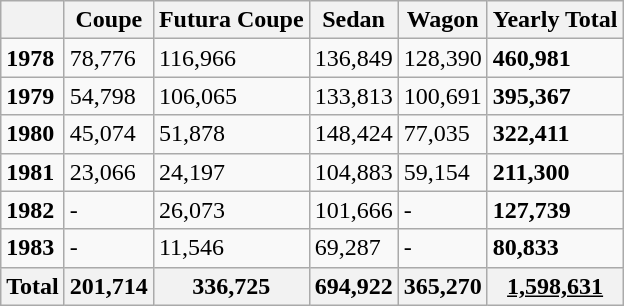<table class="wikitable defaultcenter col1left">
<tr>
<th></th>
<th>Coupe</th>
<th>Futura Coupe</th>
<th>Sedan</th>
<th>Wagon</th>
<th>Yearly Total</th>
</tr>
<tr>
<td><strong>1978</strong></td>
<td>78,776</td>
<td>116,966</td>
<td>136,849</td>
<td>128,390</td>
<td><strong>460,981</strong></td>
</tr>
<tr>
<td><strong>1979</strong></td>
<td>54,798</td>
<td>106,065</td>
<td>133,813</td>
<td>100,691</td>
<td><strong>395,367</strong></td>
</tr>
<tr>
<td><strong>1980</strong></td>
<td>45,074</td>
<td>51,878</td>
<td>148,424</td>
<td>77,035</td>
<td><strong>322,411</strong></td>
</tr>
<tr>
<td><strong>1981</strong></td>
<td>23,066</td>
<td>24,197</td>
<td>104,883</td>
<td>59,154</td>
<td><strong>211,300</strong></td>
</tr>
<tr>
<td><strong>1982</strong></td>
<td>-</td>
<td>26,073</td>
<td>101,666</td>
<td>-</td>
<td><strong>127,739</strong></td>
</tr>
<tr>
<td><strong>1983</strong></td>
<td>-</td>
<td>11,546</td>
<td>69,287</td>
<td>-</td>
<td><strong>80,833</strong></td>
</tr>
<tr>
<th>Total</th>
<th>201,714</th>
<th>336,725</th>
<th>694,922</th>
<th>365,270</th>
<th><u>1,598,631</u></th>
</tr>
</table>
